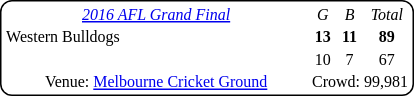<table style="margin-right:4px; margin-top:8px; float:right; border:1px #000 solid; border-radius:8px; background:#fff; font-family:Verdana; font-size:8pt; text-align:center;">
<tr>
<td width=200><em><a href='#'>2016 AFL Grand Final</a></em></td>
<td><em>G</em></td>
<td><em>B</em></td>
<td><em>Total</em></td>
</tr>
<tr>
<td style="text-align:left"> Western Bulldogs</td>
<td><strong>13</strong></td>
<td><strong>11</strong></td>
<td><strong>89</strong></td>
</tr>
<tr>
<td style="text-align:left"> </td>
<td>10</td>
<td>7</td>
<td>67</td>
</tr>
<tr>
<td>Venue: <a href='#'>Melbourne Cricket Ground</a></td>
<td colspan=3>Crowd: 99,981</td>
</tr>
</table>
